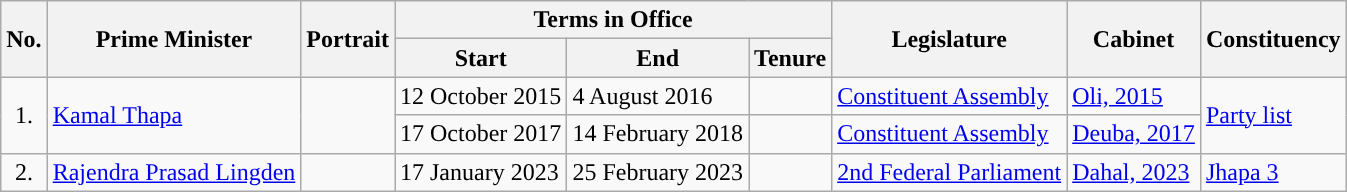<table class="wikitable">
<tr>
<th rowspan="2" style="background-color:">No.</th>
<th rowspan="2" style="background-color:">Prime Minister</th>
<th rowspan="2" style="background-color:">Portrait</th>
<th colspan="3" style="background-color:">Terms in Office</th>
<th rowspan="2" style="background-color:">Legislature</th>
<th rowspan="2" style="background-color:">Cabinet</th>
<th rowspan="2" style="background-color:">Constituency</th>
</tr>
<tr>
<th style="background-color:">Start</th>
<th style="background-color:">End</th>
<th style="background-color:">Tenure</th>
</tr>
<tr>
<td rowspan="2" style="text-align: center;">1.</td>
<td rowspan="2"><a href='#'>Kamal Thapa</a></td>
<td rowspan="2"></td>
<td>12 October 2015</td>
<td>4 August 2016</td>
<td></td>
<td><a href='#'>Constituent Assembly</a></td>
<td><a href='#'>Oli, 2015</a></td>
<td rowspan="2"><a href='#'>Party list</a></td>
</tr>
<tr>
<td>17 October 2017</td>
<td>14 February 2018</td>
<td></td>
<td><a href='#'>Constituent Assembly</a></td>
<td><a href='#'>Deuba, 2017</a></td>
</tr>
<tr>
<td style="text-align: center;">2.</td>
<td><a href='#'>Rajendra Prasad Lingden</a></td>
<td></td>
<td>17 January 2023</td>
<td>25 February 2023</td>
<td></td>
<td><a href='#'>2nd Federal Parliament</a></td>
<td><a href='#'>Dahal, 2023</a></td>
<td><a href='#'>Jhapa 3</a></td>
</tr>
</table>
